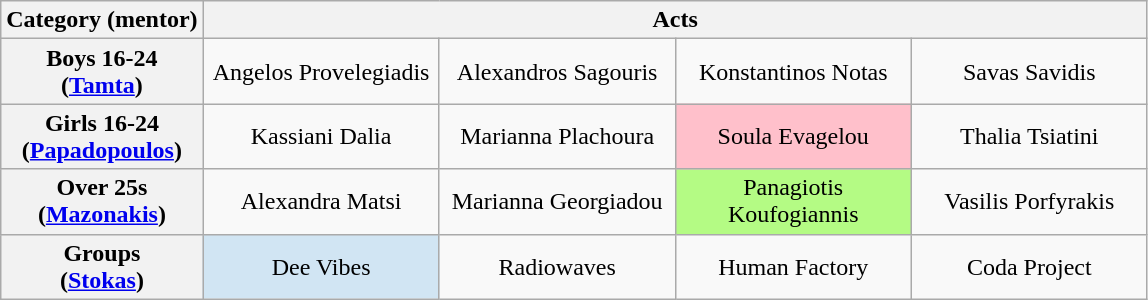<table class="wikitable" style="font-size:100%; text-align:center">
<tr>
<th>Category (mentor)</th>
<th colspan="4">Acts</th>
</tr>
<tr>
<th><strong>Boys 16-24</strong><br> (<a href='#'>Tamta</a>)</th>
<td style="width: 150px; background:">Angelos Provelegiadis</td>
<td style="width: 150px; background:">Alexandros Sagouris</td>
<td style="width: 150px; background:">Konstantinos Notas</td>
<td style="width: 150px; background:">Savas Savidis</td>
</tr>
<tr>
<th><strong>Girls 16-24</strong><br> (<a href='#'>Papadopoulos</a>)</th>
<td style="width: 150px; background:">Kassiani Dalia</td>
<td style="width: 150px; background:">Marianna Plachoura</td>
<td style="width: 150px; background:pink;">Soula Evagelou</td>
<td style="width: 150px; background:">Thalia Tsiatini</td>
</tr>
<tr>
<th><strong>Over 25s</strong><br> (<a href='#'>Mazonakis</a>)</th>
<td style="width: 150px; background:">Alexandra Matsi</td>
<td style="width: 150px; background:">Marianna Georgiadou</td>
<td style="width: 150px; background:#B4FB84;">Panagiotis Koufogiannis</td>
<td style="width: 150px; background:">Vasilis Porfyrakis</td>
</tr>
<tr>
<th><strong>Groups</strong><br> (<a href='#'>Stokas</a>)</th>
<td style="width: 150px; background:#D1E5F3">Dee Vibes</td>
<td style="width: 150px; background:">Radiowaves</td>
<td style="width: 150px; background:">Human Factory</td>
<td style="width: 150px; background:">Coda Project</td>
</tr>
</table>
